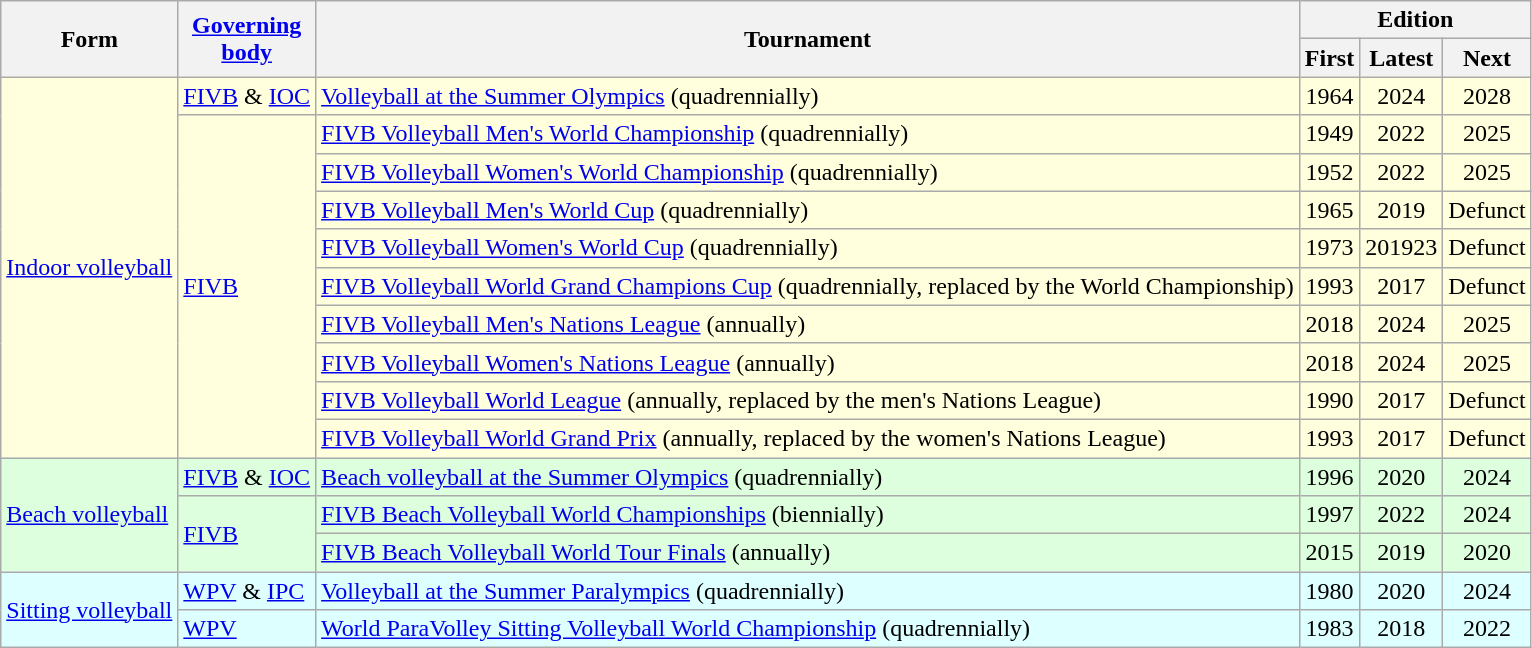<table class="wikitable">
<tr>
<th rowspan="2">Form</th>
<th rowspan="2"><a href='#'>Governing<br>body</a></th>
<th rowspan="2">Tournament</th>
<th colspan="3">Edition</th>
</tr>
<tr>
<th>First</th>
<th>Latest</th>
<th>Next</th>
</tr>
<tr style="background:#ffd;">
<td rowspan="10"><a href='#'>Indoor volleyball</a></td>
<td><a href='#'>FIVB</a> & <a href='#'>IOC</a></td>
<td><a href='#'>Volleyball at the Summer Olympics</a> (quadrennially)</td>
<td style="text-align:center;">1964</td>
<td style="text-align:center;">2024</td>
<td style="text-align:center;">2028</td>
</tr>
<tr style="background:#ffd;">
<td rowspan="9"><a href='#'>FIVB</a></td>
<td><a href='#'>FIVB Volleyball Men's World Championship</a> (quadrennially)</td>
<td style="text-align:center;">1949</td>
<td style="text-align:center;">2022</td>
<td style="text-align:center;">2025</td>
</tr>
<tr style="background:#ffd;">
<td><a href='#'>FIVB Volleyball Women's World Championship</a> (quadrennially)</td>
<td style="text-align:center;">1952</td>
<td style="text-align:center;">2022</td>
<td style="text-align:center;">2025</td>
</tr>
<tr style="background:#ffd;">
<td><a href='#'>FIVB Volleyball Men's World Cup</a> (quadrennially)</td>
<td style="text-align:center;">1965</td>
<td style="text-align:center;">2019</td>
<td style="text-align:center;">Defunct</td>
</tr>
<tr style="background:#ffd;">
<td><a href='#'>FIVB Volleyball Women's World Cup</a> (quadrennially)</td>
<td style="text-align:center;">1973</td>
<td style="text-align:center;">201923</td>
<td style="text-align:center;">Defunct</td>
</tr>
<tr style="background:#ffd;">
<td><a href='#'>FIVB Volleyball World Grand Champions Cup</a> (quadrennially, replaced by the World Championship)</td>
<td style="text-align:center;">1993</td>
<td style="text-align:center;">2017</td>
<td style="text-align:center;">Defunct</td>
</tr>
<tr style="background:#ffd;">
<td><a href='#'>FIVB Volleyball Men's Nations League</a> (annually)</td>
<td style="text-align:center;">2018</td>
<td style="text-align:center;">2024</td>
<td style="text-align:center;">2025</td>
</tr>
<tr style="background:#ffd;">
<td><a href='#'>FIVB Volleyball Women's Nations League</a> (annually)</td>
<td style="text-align:center;">2018</td>
<td style="text-align:center;">2024</td>
<td style="text-align:center;">2025</td>
</tr>
<tr style="background:#ffd;">
<td><a href='#'>FIVB Volleyball World League</a> (annually, replaced by the men's Nations League)</td>
<td style="text-align:center;">1990</td>
<td style="text-align:center;">2017</td>
<td style="text-align:center;">Defunct</td>
</tr>
<tr style="background:#ffd;">
<td><a href='#'>FIVB Volleyball World Grand Prix</a> (annually, replaced by the women's Nations League)</td>
<td style="text-align:center;">1993</td>
<td style="text-align:center;">2017</td>
<td style="text-align:center;">Defunct</td>
</tr>
<tr style="background:#dfd;">
<td rowspan="3"><a href='#'>Beach volleyball</a></td>
<td><a href='#'>FIVB</a> & <a href='#'>IOC</a></td>
<td><a href='#'>Beach volleyball at the Summer Olympics</a> (quadrennially)</td>
<td style="text-align:center;">1996</td>
<td style="text-align:center;">2020</td>
<td style="text-align:center;">2024</td>
</tr>
<tr style="background:#dfd;">
<td rowspan="2"><a href='#'>FIVB</a></td>
<td><a href='#'>FIVB Beach Volleyball World Championships</a> (biennially)</td>
<td style="text-align:center;">1997</td>
<td style="text-align:center;">2022</td>
<td style="text-align:center;">2024</td>
</tr>
<tr style="background:#dfd;">
<td><a href='#'>FIVB Beach Volleyball World Tour Finals</a> (annually)</td>
<td style="text-align:center;">2015</td>
<td style="text-align:center;">2019</td>
<td style="text-align:center;">2020</td>
</tr>
<tr style="background:#dff;">
<td rowspan="2"><a href='#'>Sitting volleyball</a></td>
<td><a href='#'>WPV</a> & <a href='#'>IPC</a></td>
<td><a href='#'>Volleyball at the Summer Paralympics</a> (quadrennially)</td>
<td style="text-align:center;">1980</td>
<td style="text-align:center;">2020</td>
<td style="text-align:center;">2024</td>
</tr>
<tr style="background:#dff;">
<td><a href='#'>WPV</a></td>
<td><a href='#'>World ParaVolley Sitting Volleyball World Championship</a> (quadrennially)</td>
<td style="text-align:center;">1983</td>
<td style="text-align:center;">2018</td>
<td style="text-align:center;">2022</td>
</tr>
</table>
